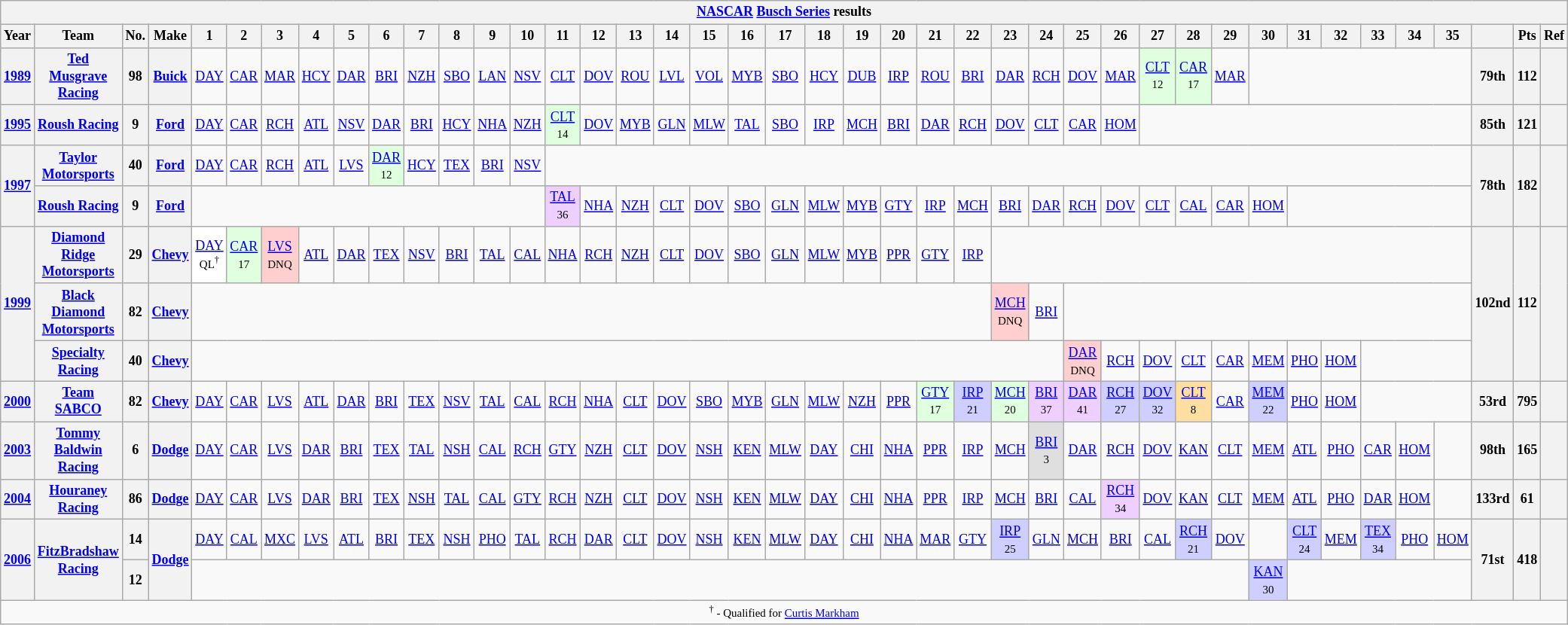<table class="wikitable" style="text-align:center; font-size:75%">
<tr>
<th colspan=42><a href='#'>NASCAR</a> <a href='#'>Busch Series</a> results</th>
</tr>
<tr>
<th>Year</th>
<th>Team</th>
<th>No.</th>
<th>Make</th>
<th>1</th>
<th>2</th>
<th>3</th>
<th>4</th>
<th>5</th>
<th>6</th>
<th>7</th>
<th>8</th>
<th>9</th>
<th>10</th>
<th>11</th>
<th>12</th>
<th>13</th>
<th>14</th>
<th>15</th>
<th>16</th>
<th>17</th>
<th>18</th>
<th>19</th>
<th>20</th>
<th>21</th>
<th>22</th>
<th>23</th>
<th>24</th>
<th>25</th>
<th>26</th>
<th>27</th>
<th>28</th>
<th>29</th>
<th>30</th>
<th>31</th>
<th>32</th>
<th>33</th>
<th>34</th>
<th>35</th>
<th></th>
<th>Pts</th>
<th>Ref</th>
</tr>
<tr>
<th><a href='#'>1989</a></th>
<th><a href='#'>Ted Musgrave Racing</a></th>
<th>98</th>
<th><a href='#'>Buick</a></th>
<td><a href='#'>DAY</a></td>
<td><a href='#'>CAR</a></td>
<td><a href='#'>MAR</a></td>
<td><a href='#'>HCY</a></td>
<td><a href='#'>DAR</a></td>
<td><a href='#'>BRI</a></td>
<td><a href='#'>NZH</a></td>
<td><a href='#'>SBO</a></td>
<td><a href='#'>LAN</a></td>
<td><a href='#'>NSV</a></td>
<td><a href='#'>CLT</a></td>
<td><a href='#'>DOV</a></td>
<td><a href='#'>ROU</a></td>
<td><a href='#'>LVL</a></td>
<td><a href='#'>VOL</a></td>
<td><a href='#'>MYB</a></td>
<td><a href='#'>SBO</a></td>
<td><a href='#'>HCY</a></td>
<td><a href='#'>DUB</a></td>
<td><a href='#'>IRP</a></td>
<td><a href='#'>ROU</a></td>
<td><a href='#'>BRI</a></td>
<td><a href='#'>DAR</a></td>
<td><a href='#'>RCH</a></td>
<td><a href='#'>DOV</a></td>
<td><a href='#'>MAR</a></td>
<td style="background:#DFFFDF;"><a href='#'>CLT</a><br><small>12</small></td>
<td style="background:#DFFFDF;"><a href='#'>CAR</a><br><small>17</small></td>
<td><a href='#'>MAR</a></td>
<td colspan=6></td>
<th>79th</th>
<th>112</th>
<th></th>
</tr>
<tr>
<th><a href='#'>1995</a></th>
<th><a href='#'>Roush Racing</a></th>
<th>9</th>
<th><a href='#'>Ford</a></th>
<td><a href='#'>DAY</a></td>
<td><a href='#'>CAR</a></td>
<td><a href='#'>RCH</a></td>
<td><a href='#'>ATL</a></td>
<td><a href='#'>NSV</a></td>
<td><a href='#'>DAR</a></td>
<td><a href='#'>BRI</a></td>
<td><a href='#'>HCY</a></td>
<td><a href='#'>NHA</a></td>
<td><a href='#'>NZH</a></td>
<td style="background:#DFFFDF;"><a href='#'>CLT</a><br><small>14</small></td>
<td><a href='#'>DOV</a></td>
<td><a href='#'>MYB</a></td>
<td><a href='#'>GLN</a></td>
<td><a href='#'>MLW</a></td>
<td><a href='#'>TAL</a></td>
<td><a href='#'>SBO</a></td>
<td><a href='#'>IRP</a></td>
<td><a href='#'>MCH</a></td>
<td><a href='#'>BRI</a></td>
<td><a href='#'>DAR</a></td>
<td><a href='#'>RCH</a></td>
<td><a href='#'>DOV</a></td>
<td><a href='#'>CLT</a></td>
<td><a href='#'>CAR</a></td>
<td><a href='#'>HOM</a></td>
<td colspan=9></td>
<th>85th</th>
<th>121</th>
<th></th>
</tr>
<tr>
<th rowspan=2><a href='#'>1997</a></th>
<th><a href='#'>Taylor Motorsports</a></th>
<th>40</th>
<th><a href='#'>Ford</a></th>
<td><a href='#'>DAY</a></td>
<td><a href='#'>CAR</a></td>
<td><a href='#'>RCH</a></td>
<td><a href='#'>ATL</a></td>
<td><a href='#'>LVS</a></td>
<td style="background:#DFFFDF;"><a href='#'>DAR</a><br><small>12</small></td>
<td><a href='#'>HCY</a></td>
<td><a href='#'>TEX</a></td>
<td><a href='#'>BRI</a></td>
<td><a href='#'>NSV</a></td>
<td colspan=25></td>
<th rowspan=2>78th</th>
<th rowspan=2>182</th>
<th rowspan=2></th>
</tr>
<tr>
<th><a href='#'>Roush Racing</a></th>
<th>9</th>
<th><a href='#'>Ford</a></th>
<td colspan=10></td>
<td style="background:#EFCFFF;"><a href='#'>TAL</a><br><small>36</small></td>
<td><a href='#'>NHA</a></td>
<td><a href='#'>NZH</a></td>
<td><a href='#'>CLT</a></td>
<td><a href='#'>DOV</a></td>
<td><a href='#'>SBO</a></td>
<td><a href='#'>GLN</a></td>
<td><a href='#'>MLW</a></td>
<td><a href='#'>MYB</a></td>
<td><a href='#'>GTY</a></td>
<td><a href='#'>IRP</a></td>
<td><a href='#'>MCH</a></td>
<td><a href='#'>BRI</a></td>
<td><a href='#'>DAR</a></td>
<td><a href='#'>RCH</a></td>
<td><a href='#'>DOV</a></td>
<td><a href='#'>CLT</a></td>
<td><a href='#'>CAL</a></td>
<td><a href='#'>CAR</a></td>
<td><a href='#'>HOM</a></td>
<td colspan=5></td>
</tr>
<tr>
<th rowspan=3><a href='#'>1999</a></th>
<th><a href='#'>Diamond Ridge Motorsports</a></th>
<th>29</th>
<th><a href='#'>Chevy</a></th>
<td style="background:#FFFFFF;"><a href='#'>DAY</a><br><small>QL<sup>†</sup></small></td>
<td style="background:#DFFFDF;"><a href='#'>CAR</a><br><small>17</small></td>
<td style="background:#FFCFCF;"><a href='#'>LVS</a><br><small>DNQ</small></td>
<td><a href='#'>ATL</a></td>
<td><a href='#'>DAR</a></td>
<td><a href='#'>TEX</a></td>
<td><a href='#'>NSV</a></td>
<td><a href='#'>BRI</a></td>
<td><a href='#'>TAL</a></td>
<td><a href='#'>CAL</a></td>
<td><a href='#'>NHA</a></td>
<td><a href='#'>RCH</a></td>
<td><a href='#'>NZH</a></td>
<td><a href='#'>CLT</a></td>
<td><a href='#'>DOV</a></td>
<td><a href='#'>SBO</a></td>
<td><a href='#'>GLN</a></td>
<td><a href='#'>MLW</a></td>
<td><a href='#'>MYB</a></td>
<td><a href='#'>PPR</a></td>
<td><a href='#'>GTY</a></td>
<td><a href='#'>IRP</a></td>
<td colspan=13></td>
<th rowspan=3>102nd</th>
<th rowspan=3>112</th>
<th rowspan=3></th>
</tr>
<tr>
<th><a href='#'>Black Diamond Motorsports</a></th>
<th>82</th>
<th><a href='#'>Chevy</a></th>
<td colspan=22></td>
<td style="background:#FFCFCF;"><a href='#'>MCH</a><br><small>DNQ</small></td>
<td><a href='#'>BRI</a></td>
<td colspan=11></td>
</tr>
<tr>
<th><a href='#'>Specialty Racing</a></th>
<th>40</th>
<th><a href='#'>Chevy</a></th>
<td colspan=24></td>
<td style="background:#FFCFCF;"><a href='#'>DAR</a><br><small>DNQ</small></td>
<td><a href='#'>RCH</a></td>
<td><a href='#'>DOV</a></td>
<td><a href='#'>CLT</a></td>
<td><a href='#'>CAR</a></td>
<td><a href='#'>MEM</a></td>
<td><a href='#'>PHO</a></td>
<td><a href='#'>HOM</a></td>
<td colspan=3></td>
</tr>
<tr>
<th><a href='#'>2000</a></th>
<th><a href='#'>Team SABCO</a></th>
<th>82</th>
<th><a href='#'>Chevy</a></th>
<td><a href='#'>DAY</a></td>
<td><a href='#'>CAR</a></td>
<td><a href='#'>LVS</a></td>
<td><a href='#'>ATL</a></td>
<td><a href='#'>DAR</a></td>
<td><a href='#'>BRI</a></td>
<td><a href='#'>TEX</a></td>
<td><a href='#'>NSV</a></td>
<td><a href='#'>TAL</a></td>
<td><a href='#'>CAL</a></td>
<td><a href='#'>RCH</a></td>
<td><a href='#'>NHA</a></td>
<td><a href='#'>CLT</a></td>
<td><a href='#'>DOV</a></td>
<td><a href='#'>SBO</a></td>
<td><a href='#'>MYB</a></td>
<td><a href='#'>GLN</a></td>
<td><a href='#'>MLW</a></td>
<td><a href='#'>NZH</a></td>
<td><a href='#'>PPR</a></td>
<td style="background:#DFFFDF;"><a href='#'>GTY</a><br><small>17</small></td>
<td style="background:#CFCFFF;"><a href='#'>IRP</a><br><small>21</small></td>
<td style="background:#DFFFDF;"><a href='#'>MCH</a><br><small>20</small></td>
<td style="background:#EFCFFF;"><a href='#'>BRI</a><br><small>37</small></td>
<td style="background:#EFCFFF;"><a href='#'>DAR</a><br><small>41</small></td>
<td style="background:#CFCFFF;"><a href='#'>RCH</a><br><small>27</small></td>
<td style="background:#CFCFFF;"><a href='#'>DOV</a><br><small>32</small></td>
<td style="background:#FFDF9F;"><a href='#'>CLT</a><br><small>8</small></td>
<td><a href='#'>CAR</a></td>
<td style="background:#CFCFFF;"><a href='#'>MEM</a><br><small>22</small></td>
<td><a href='#'>PHO</a></td>
<td><a href='#'>HOM</a></td>
<td colspan=3></td>
<th>53rd</th>
<th>795</th>
<th></th>
</tr>
<tr>
<th><a href='#'>2003</a></th>
<th><a href='#'>Tommy Baldwin Racing</a></th>
<th>6</th>
<th><a href='#'>Dodge</a></th>
<td><a href='#'>DAY</a></td>
<td><a href='#'>CAR</a></td>
<td><a href='#'>LVS</a></td>
<td><a href='#'>DAR</a></td>
<td><a href='#'>BRI</a></td>
<td><a href='#'>TEX</a></td>
<td><a href='#'>TAL</a></td>
<td><a href='#'>NSH</a></td>
<td><a href='#'>CAL</a></td>
<td><a href='#'>RCH</a></td>
<td><a href='#'>GTY</a></td>
<td><a href='#'>NZH</a></td>
<td><a href='#'>CLT</a></td>
<td><a href='#'>DOV</a></td>
<td><a href='#'>NSH</a></td>
<td><a href='#'>KEN</a></td>
<td><a href='#'>MLW</a></td>
<td><a href='#'>DAY</a></td>
<td><a href='#'>CHI</a></td>
<td><a href='#'>NHA</a></td>
<td><a href='#'>PPR</a></td>
<td><a href='#'>IRP</a></td>
<td><a href='#'>MCH</a></td>
<td style="background:#DFDFDF;"><a href='#'>BRI</a><br><small>3</small></td>
<td><a href='#'>DAR</a></td>
<td><a href='#'>RCH</a></td>
<td><a href='#'>DOV</a></td>
<td><a href='#'>KAN</a></td>
<td><a href='#'>CLT</a></td>
<td><a href='#'>MEM</a></td>
<td><a href='#'>ATL</a></td>
<td><a href='#'>PHO</a></td>
<td><a href='#'>CAR</a></td>
<td><a href='#'>HOM</a></td>
<td></td>
<th>98th</th>
<th>165</th>
<th></th>
</tr>
<tr>
<th><a href='#'>2004</a></th>
<th><a href='#'>Houraney Racing</a></th>
<th>86</th>
<th><a href='#'>Dodge</a></th>
<td><a href='#'>DAY</a></td>
<td><a href='#'>CAR</a></td>
<td><a href='#'>LVS</a></td>
<td><a href='#'>DAR</a></td>
<td><a href='#'>BRI</a></td>
<td><a href='#'>TEX</a></td>
<td><a href='#'>NSH</a></td>
<td><a href='#'>TAL</a></td>
<td><a href='#'>CAL</a></td>
<td><a href='#'>GTY</a></td>
<td><a href='#'>RCH</a></td>
<td><a href='#'>NZH</a></td>
<td><a href='#'>CLT</a></td>
<td><a href='#'>DOV</a></td>
<td><a href='#'>NSH</a></td>
<td><a href='#'>KEN</a></td>
<td><a href='#'>MLW</a></td>
<td><a href='#'>DAY</a></td>
<td><a href='#'>CHI</a></td>
<td><a href='#'>NHA</a></td>
<td><a href='#'>PPR</a></td>
<td><a href='#'>IRP</a></td>
<td><a href='#'>MCH</a></td>
<td><a href='#'>BRI</a></td>
<td><a href='#'>CAL</a></td>
<td style="background:#EFCFFF;"><a href='#'>RCH</a><br><small>34</small></td>
<td><a href='#'>DOV</a></td>
<td><a href='#'>KAN</a></td>
<td><a href='#'>CLT</a></td>
<td><a href='#'>MEM</a></td>
<td><a href='#'>ATL</a></td>
<td><a href='#'>PHO</a></td>
<td><a href='#'>DAR</a></td>
<td><a href='#'>HOM</a></td>
<td></td>
<th>133rd</th>
<th>61</th>
<th></th>
</tr>
<tr>
<th rowspan=2><a href='#'>2006</a></th>
<th rowspan=2><a href='#'>FitzBradshaw Racing</a></th>
<th>14</th>
<th rowspan=2><a href='#'>Dodge</a></th>
<td><a href='#'>DAY</a></td>
<td><a href='#'>CAL</a></td>
<td><a href='#'>MXC</a></td>
<td><a href='#'>LVS</a></td>
<td><a href='#'>ATL</a></td>
<td><a href='#'>BRI</a></td>
<td><a href='#'>TEX</a></td>
<td><a href='#'>NSH</a></td>
<td><a href='#'>PHO</a></td>
<td><a href='#'>TAL</a></td>
<td><a href='#'>RCH</a></td>
<td><a href='#'>DAR</a></td>
<td><a href='#'>CLT</a></td>
<td><a href='#'>DOV</a></td>
<td><a href='#'>NSH</a></td>
<td><a href='#'>KEN</a></td>
<td><a href='#'>MLW</a></td>
<td><a href='#'>DAY</a></td>
<td><a href='#'>CHI</a></td>
<td><a href='#'>NHA</a></td>
<td><a href='#'>MAR</a></td>
<td><a href='#'>GTY</a></td>
<td style="background:#CFCFFF;"><a href='#'>IRP</a><br><small>25</small></td>
<td><a href='#'>GLN</a></td>
<td><a href='#'>MCH</a></td>
<td><a href='#'>BRI</a></td>
<td><a href='#'>CAL</a></td>
<td style="background:#CFCFFF;"><a href='#'>RCH</a><br><small>21</small></td>
<td><a href='#'>DOV</a></td>
<td></td>
<td style="background:#CFCFFF;"><a href='#'>CLT</a><br><small>24</small></td>
<td><a href='#'>MEM</a></td>
<td style="background:#CFCFFF;"><a href='#'>TEX</a><br><small>34</small></td>
<td><a href='#'>PHO</a></td>
<td><a href='#'>HOM</a></td>
<th rowspan=2>71st</th>
<th rowspan=2>418</th>
<th rowspan=2></th>
</tr>
<tr>
<th>12</th>
<td colspan=29></td>
<td style="background:#CFCFFF;"><a href='#'>KAN</a><br><small>30</small></td>
<td colspan=5></td>
</tr>
<tr>
<td colspan=42><small><sup>†</sup> - Qualified for <a href='#'>Curtis Markham</a></small></td>
</tr>
</table>
